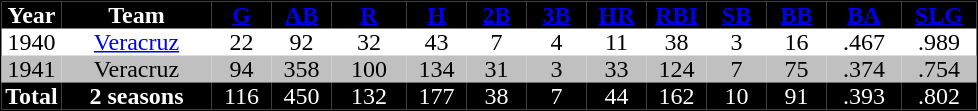<table cellspacing="0" cellpadding="0"  style="margin:auto; border:1px black solid;">
<tr style="background:black; color:white; text-align:center;">
<td width="40"><strong>Year</strong></td>
<td style="width:100px;"><strong>Team</strong></td>
<td width="40"><strong><a href='#'><span>G</span></a></strong></td>
<td width="40"><strong><a href='#'><span>AB</span></a></strong></td>
<td width="50"><strong><a href='#'><span>R</span></a></strong></td>
<td width="40"><strong><a href='#'><span>H</span></a></strong></td>
<td width="40"><strong><a href='#'><span>2B</span></a></strong></td>
<td width="40"><strong><a href='#'><span>3B</span></a></strong></td>
<td width="40"><strong><a href='#'><span>HR</span></a></strong></td>
<td width="40"><strong><a href='#'><span>RBI</span></a></strong></td>
<td width="40"><strong><a href='#'><span>SB</span></a></strong></td>
<td width="40"><strong><a href='#'><span>BB</span></a></strong></td>
<td width="50"><strong><a href='#'><span>BA</span></a></strong></td>
<td width="50"><strong><a href='#'><span>SLG</span></a></strong></td>
</tr>
<tr style="text-align:center;">
<td>1940</td>
<td><a href='#'>Veracruz</a></td>
<td>22</td>
<td>92</td>
<td>32</td>
<td>43</td>
<td>7</td>
<td>4</td>
<td>11</td>
<td>38</td>
<td>3</td>
<td>16</td>
<td>.467</td>
<td>.989</td>
</tr>
<tr style="background:silver; text-align:center;">
<td>1941</td>
<td>Veracruz</td>
<td>94</td>
<td>358</td>
<td>100</td>
<td>134</td>
<td>31</td>
<td>3</td>
<td>33</td>
<td>124</td>
<td>7</td>
<td>75</td>
<td>.374</td>
<td>.754</td>
</tr>
<tr style="background:black; color:white; text-align:center;">
<td><strong>Total</strong></td>
<td><strong>2 seasons</strong></td>
<td>116</td>
<td>450</td>
<td>132</td>
<td>177</td>
<td>38</td>
<td>7</td>
<td>44</td>
<td>162</td>
<td>10</td>
<td>91</td>
<td>.393</td>
<td>.802</td>
</tr>
</table>
